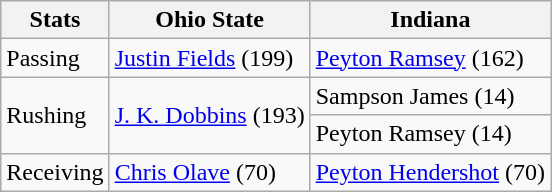<table class="wikitable">
<tr>
<th>Stats</th>
<th>Ohio State</th>
<th>Indiana</th>
</tr>
<tr>
<td>Passing</td>
<td><a href='#'>Justin Fields</a> (199)</td>
<td><a href='#'>Peyton Ramsey</a> (162)</td>
</tr>
<tr>
<td rowspan="2">Rushing</td>
<td rowspan="2"><a href='#'>J. K. Dobbins</a> (193)</td>
<td>Sampson James (14)</td>
</tr>
<tr>
<td>Peyton Ramsey (14)</td>
</tr>
<tr>
<td>Receiving</td>
<td><a href='#'>Chris Olave</a> (70)</td>
<td><a href='#'>Peyton Hendershot</a> (70)</td>
</tr>
</table>
